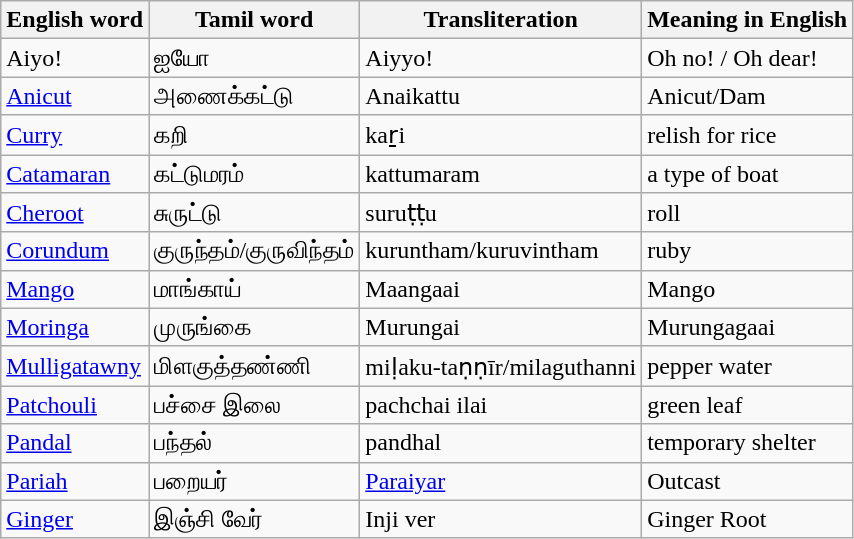<table class="wikitable collapsible collapsed">
<tr>
<th>English word</th>
<th>Tamil word</th>
<th>Transliteration</th>
<th>Meaning in English</th>
</tr>
<tr>
<td>Aiyo!</td>
<td>ஐயோ</td>
<td>Aiyyo!</td>
<td>Oh no! / Oh dear!</td>
</tr>
<tr>
<td><a href='#'>Anicut</a></td>
<td>அணைக்கட்டு</td>
<td>Anaikattu</td>
<td>Anicut/Dam</td>
</tr>
<tr>
<td><a href='#'>Curry</a></td>
<td>கறி</td>
<td>kaṟi</td>
<td>relish for rice</td>
</tr>
<tr>
<td><a href='#'>Catamaran</a></td>
<td>கட்டுமரம்</td>
<td>kattumaram</td>
<td>a type of boat</td>
</tr>
<tr>
<td><a href='#'>Cheroot</a></td>
<td>சுருட்டு</td>
<td>suruṭṭu</td>
<td>roll</td>
</tr>
<tr>
<td><a href='#'>Corundum</a></td>
<td>குருந்தம்/குருவிந்தம்</td>
<td>kuruntham/kuruvintham</td>
<td>ruby</td>
</tr>
<tr>
<td><a href='#'>Mango</a></td>
<td>மாங்காய்</td>
<td>Maangaai</td>
<td>Mango</td>
</tr>
<tr>
<td><a href='#'>Moringa</a></td>
<td>முருங்கை</td>
<td>Murungai</td>
<td>Murungagaai</td>
</tr>
<tr>
<td><a href='#'>Mulligatawny</a></td>
<td>மிளகுத்தண்ணி</td>
<td>miḷaku-taṇṇīr/milaguthanni</td>
<td>pepper water</td>
</tr>
<tr>
<td><a href='#'>Patchouli</a></td>
<td>பச்சை இலை</td>
<td>pachchai ilai</td>
<td>green leaf</td>
</tr>
<tr>
<td><a href='#'>Pandal</a></td>
<td>பந்தல்</td>
<td>pandhal</td>
<td>temporary shelter</td>
</tr>
<tr>
<td><a href='#'>Pariah</a></td>
<td>பறையர்</td>
<td><a href='#'>Paraiyar</a></td>
<td>Outcast</td>
</tr>
<tr>
<td><a href='#'>Ginger</a></td>
<td>இஞ்சி வேர்</td>
<td>Inji ver</td>
<td>Ginger Root</td>
</tr>
</table>
